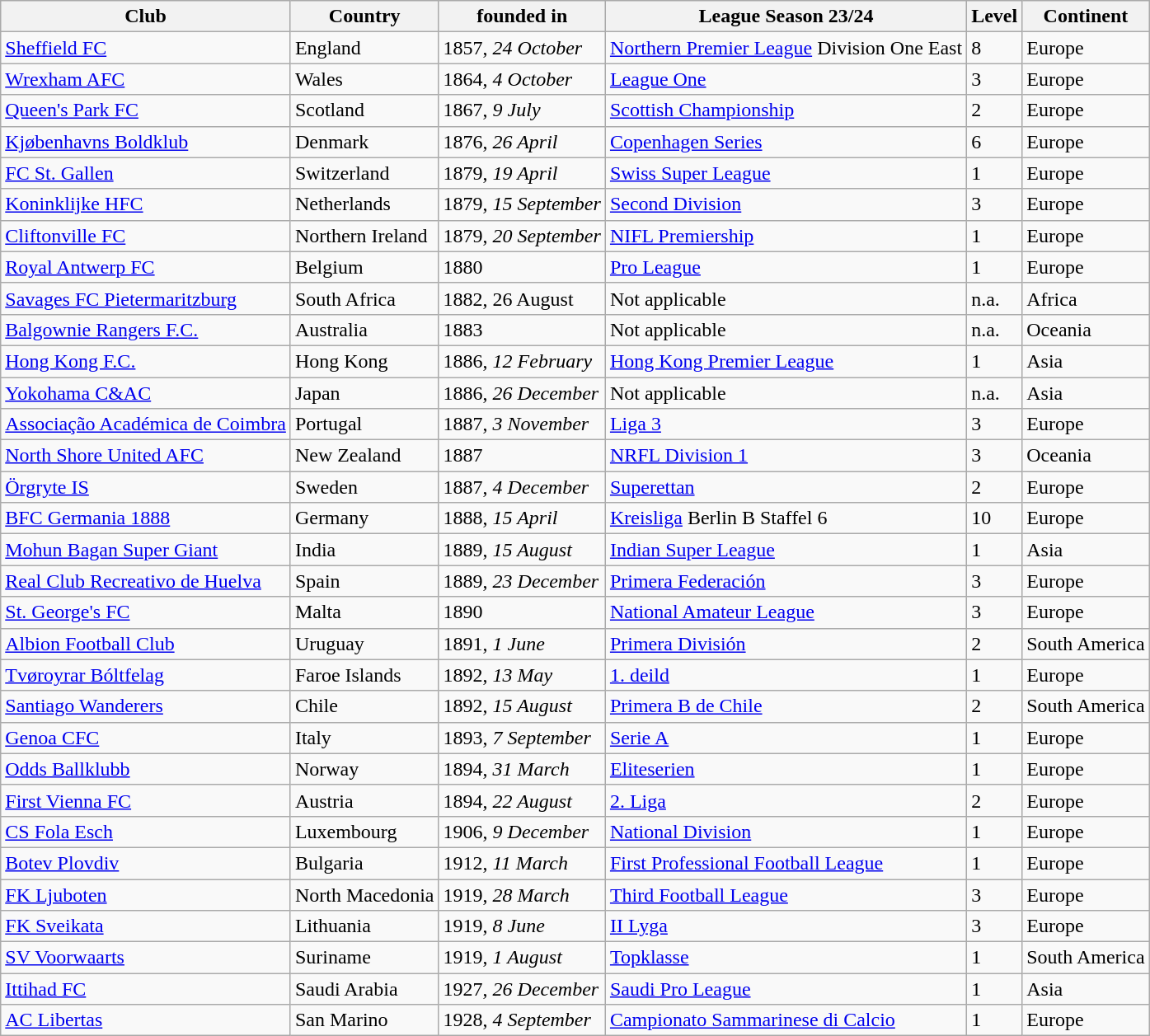<table class="wikitable sortable">
<tr>
<th>Club</th>
<th>Country</th>
<th>founded in</th>
<th>League Season 23/24</th>
<th>Level</th>
<th>Continent</th>
</tr>
<tr>
<td><a href='#'>Sheffield FC</a></td>
<td> England</td>
<td>1857, <em>24 October</em></td>
<td><a href='#'>Northern Premier League</a> Division One East</td>
<td>8</td>
<td>Europe</td>
</tr>
<tr>
<td><a href='#'>Wrexham AFC</a></td>
<td> Wales</td>
<td>1864, <em>4 October</em></td>
<td><a href='#'>League One</a></td>
<td>3</td>
<td>Europe</td>
</tr>
<tr>
<td><a href='#'>Queen's Park FC</a></td>
<td> Scotland</td>
<td>1867, <em>9 July</em></td>
<td><a href='#'>Scottish Championship</a></td>
<td>2</td>
<td>Europe</td>
</tr>
<tr>
<td><a href='#'>Kjøbenhavns Boldklub</a></td>
<td> Denmark</td>
<td>1876, <em>26 April</em></td>
<td><a href='#'>Copenhagen Series</a></td>
<td>6</td>
<td>Europe</td>
</tr>
<tr>
<td><a href='#'>FC St. Gallen</a></td>
<td> Switzerland</td>
<td>1879, <em>19 April</em></td>
<td><a href='#'>Swiss Super League</a></td>
<td>1</td>
<td>Europe</td>
</tr>
<tr>
<td><a href='#'>Koninklijke HFC</a></td>
<td> Netherlands</td>
<td>1879, <em>15 September</em></td>
<td><a href='#'>Second Division</a></td>
<td>3</td>
<td>Europe</td>
</tr>
<tr>
<td><a href='#'>Cliftonville FC</a></td>
<td> Northern Ireland</td>
<td>1879, <em>20 September</em></td>
<td><a href='#'>NIFL Premiership</a></td>
<td>1</td>
<td>Europe</td>
</tr>
<tr>
<td><a href='#'>Royal Antwerp FC</a></td>
<td> Belgium</td>
<td>1880</td>
<td><a href='#'>Pro League</a></td>
<td>1</td>
<td>Europe</td>
</tr>
<tr>
<td><a href='#'>Savages FC Pietermaritzburg</a></td>
<td> South Africa</td>
<td>1882, 26 August</td>
<td>Not applicable</td>
<td>n.a.</td>
<td>Africa</td>
</tr>
<tr>
<td><a href='#'>Balgownie Rangers F.C.</a></td>
<td> Australia</td>
<td>1883</td>
<td>Not applicable</td>
<td>n.a.</td>
<td>Oceania</td>
</tr>
<tr>
<td><a href='#'>Hong Kong F.C.</a></td>
<td> Hong Kong</td>
<td>1886, <em>12 February</em></td>
<td><a href='#'>Hong Kong Premier League</a></td>
<td>1</td>
<td>Asia</td>
</tr>
<tr>
<td><a href='#'>Yokohama C&AC</a></td>
<td> Japan</td>
<td>1886, <em>26 December</em></td>
<td>Not applicable</td>
<td>n.a.</td>
<td>Asia</td>
</tr>
<tr>
<td><a href='#'>Associação Académica de Coimbra</a></td>
<td> Portugal</td>
<td>1887, <em>3 November</em></td>
<td><a href='#'>Liga 3</a></td>
<td>3</td>
<td>Europe</td>
</tr>
<tr>
<td><a href='#'>North Shore United AFC</a></td>
<td> New Zealand</td>
<td>1887</td>
<td><a href='#'>NRFL Division 1</a></td>
<td>3</td>
<td>Oceania</td>
</tr>
<tr>
<td><a href='#'>Örgryte IS</a></td>
<td> Sweden</td>
<td>1887, <em>4 December</em></td>
<td><a href='#'>Superettan</a></td>
<td>2</td>
<td>Europe</td>
</tr>
<tr>
<td><a href='#'>BFC Germania 1888</a></td>
<td> Germany</td>
<td>1888, <em>15 April</em></td>
<td><a href='#'>Kreisliga</a> Berlin B Staffel 6</td>
<td>10</td>
<td>Europe</td>
</tr>
<tr>
<td><a href='#'>Mohun Bagan Super Giant</a></td>
<td> India</td>
<td>1889, <em>15 August</em></td>
<td><a href='#'>Indian Super League</a></td>
<td>1</td>
<td>Asia</td>
</tr>
<tr>
<td><a href='#'>Real Club Recreativo de Huelva</a></td>
<td> Spain</td>
<td>1889, <em>23 December</em></td>
<td><a href='#'>Primera Federación</a></td>
<td>3</td>
<td>Europe</td>
</tr>
<tr>
<td><a href='#'>St. George's FC</a></td>
<td> Malta</td>
<td>1890</td>
<td><a href='#'>National Amateur League</a></td>
<td>3</td>
<td>Europe</td>
</tr>
<tr>
<td><a href='#'>Albion Football Club</a></td>
<td> Uruguay</td>
<td>1891, <em>1 June</em></td>
<td><a href='#'>Primera División</a></td>
<td>2</td>
<td>South America</td>
</tr>
<tr>
<td><a href='#'>Tvøroyrar Bóltfelag</a></td>
<td> Faroe Islands</td>
<td>1892, <em>13 May</em></td>
<td><a href='#'>1. deild</a></td>
<td>1</td>
<td>Europe</td>
</tr>
<tr>
<td><a href='#'>Santiago Wanderers</a></td>
<td> Chile</td>
<td>1892, <em>15 August</em></td>
<td><a href='#'>Primera B de Chile</a></td>
<td>2</td>
<td>South America</td>
</tr>
<tr>
<td><a href='#'>Genoa CFC</a></td>
<td> Italy</td>
<td>1893, <em>7 September</em></td>
<td><a href='#'>Serie A</a></td>
<td>1</td>
<td>Europe</td>
</tr>
<tr>
<td><a href='#'>Odds Ballklubb</a></td>
<td> Norway</td>
<td>1894, <em>31 March</em></td>
<td><a href='#'>Eliteserien</a></td>
<td>1</td>
<td>Europe</td>
</tr>
<tr>
<td><a href='#'>First Vienna FC</a></td>
<td> Austria</td>
<td>1894, <em>22 August</em></td>
<td><a href='#'>2. Liga</a></td>
<td>2</td>
<td>Europe</td>
</tr>
<tr>
<td><a href='#'>CS Fola Esch</a></td>
<td> Luxembourg</td>
<td>1906, <em>9 December</em></td>
<td><a href='#'>National Division</a></td>
<td>1</td>
<td>Europe</td>
</tr>
<tr>
<td><a href='#'>Botev Plovdiv</a></td>
<td> Bulgaria</td>
<td>1912, <em>11 March</em></td>
<td><a href='#'>First Professional Football League</a></td>
<td>1</td>
<td>Europe</td>
</tr>
<tr>
<td><a href='#'>FK Ljuboten</a></td>
<td> North Macedonia</td>
<td>1919, <em>28 March</em></td>
<td><a href='#'>Third Football League</a></td>
<td>3</td>
<td>Europe</td>
</tr>
<tr>
<td><a href='#'>FK Sveikata</a></td>
<td> Lithuania</td>
<td>1919, <em>8 June</em></td>
<td><a href='#'>II Lyga</a></td>
<td>3</td>
<td>Europe</td>
</tr>
<tr>
<td><a href='#'>SV Voorwaarts</a></td>
<td> Suriname</td>
<td>1919, <em>1 August</em></td>
<td><a href='#'>Topklasse</a></td>
<td>1</td>
<td>South America</td>
</tr>
<tr>
<td><a href='#'>Ittihad FC</a></td>
<td> Saudi Arabia</td>
<td>1927, <em>26 December</em></td>
<td><a href='#'>Saudi Pro League</a></td>
<td>1</td>
<td>Asia</td>
</tr>
<tr>
<td><a href='#'>AC Libertas</a></td>
<td> San Marino</td>
<td>1928, <em>4 September</em></td>
<td><a href='#'>Campionato Sammarinese di Calcio</a></td>
<td>1</td>
<td>Europe</td>
</tr>
</table>
